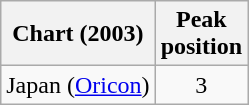<table class="wikitable sortable plainrowheaders">
<tr>
<th scope="col">Chart (2003)</th>
<th scope="col">Peak<br>position</th>
</tr>
<tr>
<td>Japan (<a href='#'>Oricon</a>)</td>
<td style="text-align:center;">3</td>
</tr>
</table>
